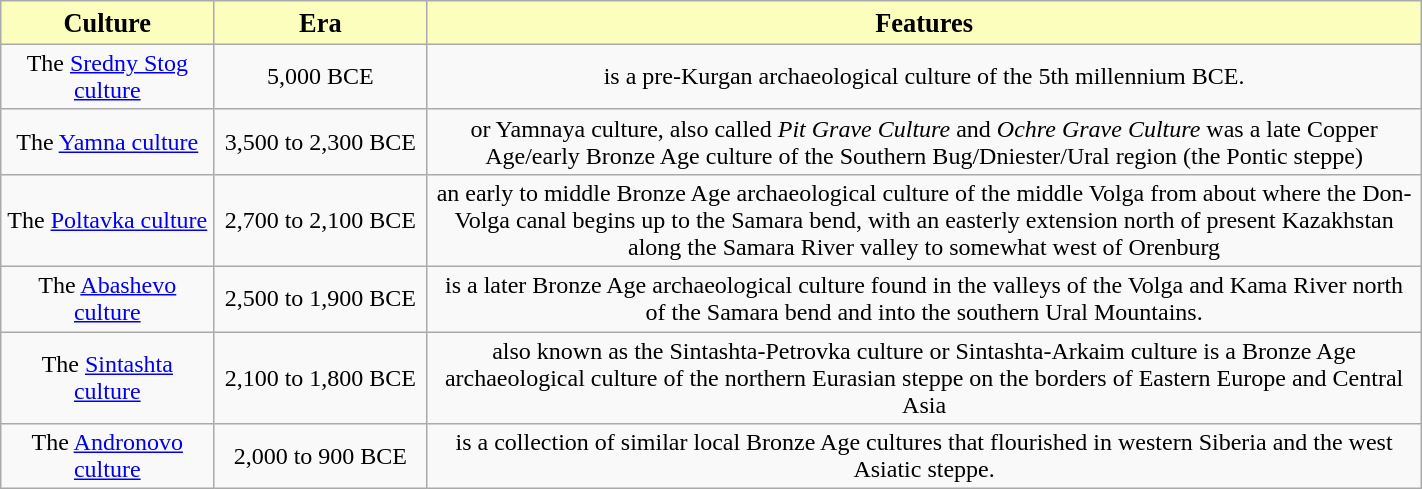<table class="wikitable" style="text-align:center; margin: auto; width:75%">
<tr>
<th scope="row" style="text-align:center; width: 15%; font-size:110%; background:#fcfebe; color:#000000;">Culture</th>
<th scope="row" style="text-align:center; width: 15%; font-size:110%; background:#fcfebe; color:#000000;">Era</th>
<th style="text-align:center; font-size:110%; background:#fcfebe; color:#000000;">Features</th>
</tr>
<tr>
<td>The <a href='#'>Sredny Stog culture</a></td>
<td>5,000 BCE</td>
<td>is a pre-Kurgan archaeological culture of the 5th millennium BCE.</td>
</tr>
<tr>
<td>The <a href='#'>Yamna culture</a></td>
<td>3,500 to 2,300 BCE</td>
<td>or Yamnaya culture, also called <em>Pit Grave Culture</em> and <em>Ochre Grave Culture</em> was a late Copper Age/early Bronze Age culture of the Southern Bug/Dniester/Ural region (the Pontic steppe)</td>
</tr>
<tr>
<td>The <a href='#'>Poltavka culture</a></td>
<td>2,700 to 2,100 BCE</td>
<td>an early to middle Bronze Age archaeological culture of the middle Volga from about where the Don-Volga canal begins up to the Samara bend, with an easterly extension north of present Kazakhstan along the Samara River valley to somewhat west of Orenburg</td>
</tr>
<tr>
<td>The <a href='#'>Abashevo culture</a></td>
<td>2,500 to 1,900 BCE</td>
<td>is a later Bronze Age archaeological culture found in the valleys of the Volga and Kama River north of the Samara bend and into the southern Ural Mountains.</td>
</tr>
<tr>
<td>The <a href='#'>Sintashta culture</a></td>
<td>2,100 to 1,800 BCE</td>
<td>also known as the Sintashta-Petrovka culture or Sintashta-Arkaim culture is a Bronze Age archaeological culture of the northern Eurasian steppe on the borders of Eastern Europe and Central Asia</td>
</tr>
<tr>
<td>The <a href='#'>Andronovo culture</a></td>
<td>2,000 to 900 BCE</td>
<td>is a collection of similar local Bronze Age cultures that flourished in western Siberia and the west Asiatic steppe.</td>
</tr>
</table>
